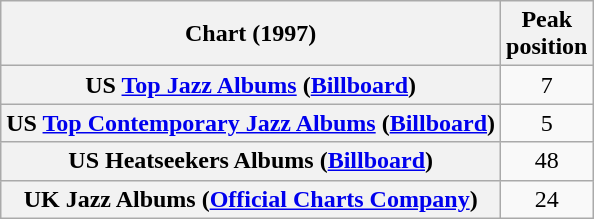<table class="wikitable plainrowheaders sortable" style="text-align:center;">
<tr>
<th>Chart (1997)</th>
<th>Peak<br>position</th>
</tr>
<tr>
<th scope= "row">US <a href='#'>Top Jazz Albums</a> (<a href='#'>Billboard</a>)</th>
<td>7</td>
</tr>
<tr>
<th scope= "row">US <a href='#'>Top Contemporary Jazz Albums</a> (<a href='#'>Billboard</a>)</th>
<td>5</td>
</tr>
<tr>
<th scope= "row">US Heatseekers Albums (<a href='#'>Billboard</a>)</th>
<td>48</td>
</tr>
<tr>
<th scope= "row">UK Jazz Albums (<a href='#'>Official Charts Company</a>)</th>
<td>24</td>
</tr>
</table>
